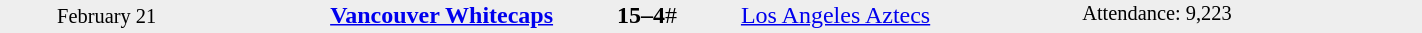<table style="width:75%; background:#eee;" cellspacing="0">
<tr>
<td rowspan="3" style="text-align:center; font-size:85%; width:15%;">February 21</td>
<td style="width:24%; text-align:right;"><strong><a href='#'>Vancouver Whitecaps</a></strong></td>
<td style="text-align:center; width:13%;"><strong>15–4</strong>#</td>
<td width=24%><a href='#'>Los Angeles Aztecs</a></td>
<td rowspan="3" style="font-size:85%; vertical-align:top;">Attendance: 9,223</td>
</tr>
<tr style=font-size:85%>
<td align=right valign=top></td>
<td valign=top></td>
<td align=left valign=top></td>
</tr>
</table>
